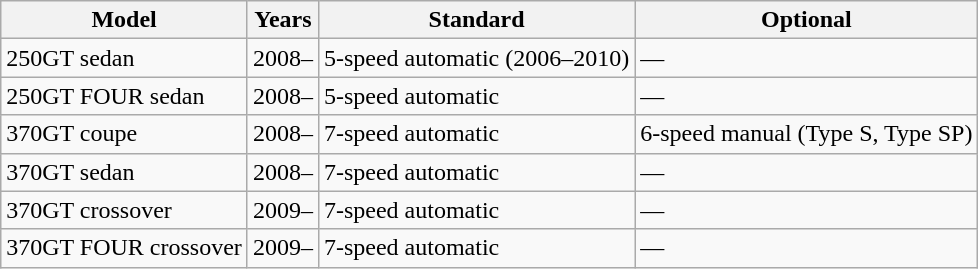<table class="wikitable">
<tr>
<th>Model</th>
<th>Years</th>
<th>Standard</th>
<th>Optional</th>
</tr>
<tr>
<td>250GT sedan</td>
<td>2008–</td>
<td>5-speed automatic (2006–2010)</td>
<td>—</td>
</tr>
<tr>
<td>250GT FOUR sedan</td>
<td>2008–</td>
<td>5-speed automatic</td>
<td>—</td>
</tr>
<tr>
<td>370GT coupe</td>
<td>2008–</td>
<td>7-speed automatic</td>
<td>6-speed manual (Type S, Type SP)</td>
</tr>
<tr>
<td>370GT sedan</td>
<td>2008–</td>
<td>7-speed automatic</td>
<td>—</td>
</tr>
<tr>
<td>370GT crossover</td>
<td>2009–</td>
<td>7-speed automatic</td>
<td>—</td>
</tr>
<tr>
<td>370GT FOUR crossover</td>
<td>2009–</td>
<td>7-speed automatic</td>
<td>—</td>
</tr>
</table>
